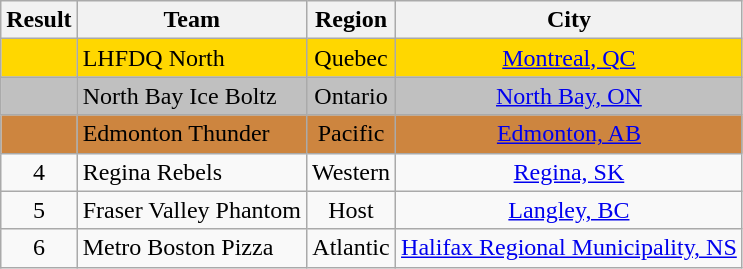<table class="wikitable" style="text-align: center;">
<tr>
<th>Result</th>
<th>Team</th>
<th>Region</th>
<th>City</th>
</tr>
<tr style="background: gold">
<td></td>
<td style="text-align: left">LHFDQ North</td>
<td>Quebec</td>
<td><a href='#'>Montreal, QC</a></td>
</tr>
<tr style="background: silver">
<td></td>
<td style="text-align: left">North Bay Ice Boltz</td>
<td>Ontario</td>
<td><a href='#'>North Bay, ON</a></td>
</tr>
<tr style="background: peru">
<td></td>
<td style="text-align: left">Edmonton Thunder</td>
<td>Pacific</td>
<td><a href='#'>Edmonton, AB</a></td>
</tr>
<tr>
<td>4</td>
<td style="text-align: left">Regina Rebels</td>
<td>Western</td>
<td><a href='#'>Regina, SK</a></td>
</tr>
<tr>
<td>5</td>
<td style="text-align: left">Fraser Valley Phantom</td>
<td>Host</td>
<td><a href='#'>Langley, BC</a></td>
</tr>
<tr>
<td>6</td>
<td style="text-align: left">Metro Boston Pizza</td>
<td>Atlantic</td>
<td><a href='#'>Halifax Regional Municipality, NS</a></td>
</tr>
</table>
